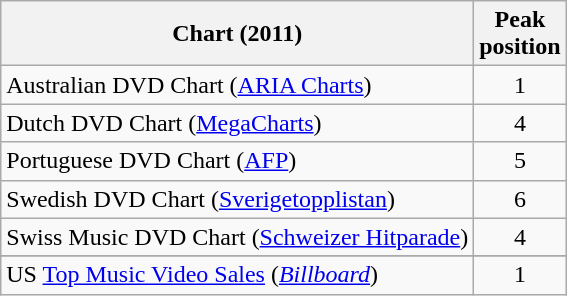<table class="wikitable sortable">
<tr>
<th>Chart (2011)</th>
<th>Peak<br>position</th>
</tr>
<tr>
<td>Australian DVD Chart (<a href='#'>ARIA Charts</a>)</td>
<td style="text-align:center;">1</td>
</tr>
<tr>
<td>Dutch DVD Chart (<a href='#'>MegaCharts</a>)</td>
<td style="text-align:center;">4</td>
</tr>
<tr>
<td>Portuguese DVD Chart (<a href='#'>AFP</a>)</td>
<td style="text-align:center;">5</td>
</tr>
<tr>
<td>Swedish DVD Chart (<a href='#'>Sverigetopplistan</a>)</td>
<td style="text-align:center;">6</td>
</tr>
<tr>
<td>Swiss Music DVD Chart (<a href='#'>Schweizer Hitparade</a>)</td>
<td style="text-align:center;">4</td>
</tr>
<tr>
</tr>
<tr>
<td>US <a href='#'>Top Music Video Sales</a> (<em><a href='#'>Billboard</a></em>)</td>
<td style="text-align:center;">1</td>
</tr>
</table>
